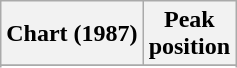<table class="wikitable sortable plainrowheaders" style="text-align:center">
<tr>
<th scope="col">Chart (1987)</th>
<th scope="col">Peak<br> position</th>
</tr>
<tr>
</tr>
<tr>
</tr>
</table>
